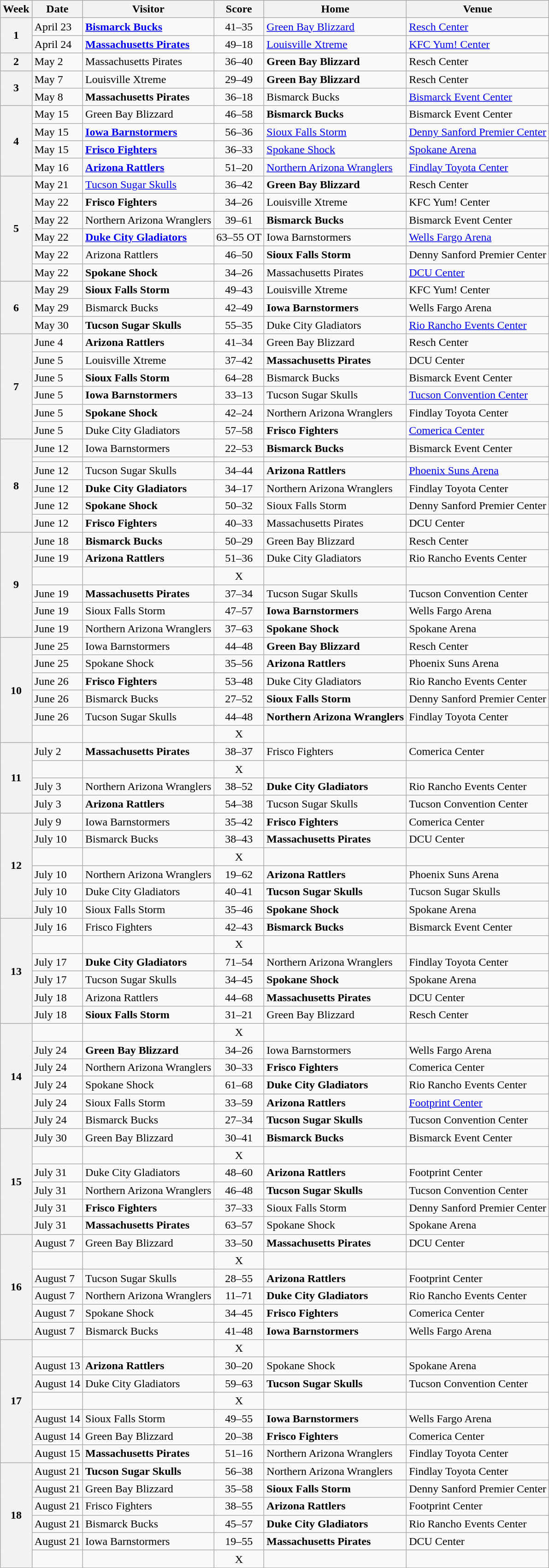<table class="wikitable">
<tr>
<th>Week</th>
<th>Date</th>
<th>Visitor</th>
<th>Score</th>
<th>Home</th>
<th>Venue</th>
</tr>
<tr>
<th rowspan=2>1</th>
<td>April 23</td>
<td><strong><a href='#'>Bismarck Bucks</a></strong></td>
<td align=center>41–35</td>
<td><a href='#'>Green Bay Blizzard</a></td>
<td><a href='#'>Resch Center</a></td>
</tr>
<tr>
<td>April 24</td>
<td><strong><a href='#'>Massachusetts Pirates</a></strong></td>
<td align=center>49–18</td>
<td><a href='#'>Louisville Xtreme</a></td>
<td><a href='#'>KFC Yum! Center</a></td>
</tr>
<tr>
<th>2</th>
<td>May 2</td>
<td>Massachusetts Pirates</td>
<td align=center>36–40</td>
<td><strong>Green Bay Blizzard</strong></td>
<td>Resch Center</td>
</tr>
<tr>
<th rowspan=2>3</th>
<td>May 7</td>
<td>Louisville Xtreme</td>
<td align=center>29–49</td>
<td><strong>Green Bay Blizzard</strong></td>
<td>Resch Center</td>
</tr>
<tr>
<td>May 8</td>
<td><strong>Massachusetts Pirates</strong></td>
<td align=center>36–18</td>
<td>Bismarck Bucks</td>
<td><a href='#'>Bismarck Event Center</a></td>
</tr>
<tr>
<th rowspan=4>4</th>
<td>May 15</td>
<td>Green Bay Blizzard</td>
<td align=center>46–58</td>
<td><strong>Bismarck Bucks</strong></td>
<td>Bismarck Event Center</td>
</tr>
<tr>
<td>May 15</td>
<td><strong><a href='#'>Iowa Barnstormers</a></strong></td>
<td align=center>56–36</td>
<td><a href='#'>Sioux Falls Storm</a></td>
<td><a href='#'>Denny Sanford Premier Center</a></td>
</tr>
<tr>
<td>May 15</td>
<td><strong><a href='#'>Frisco Fighters</a></strong></td>
<td align=center>36–33</td>
<td><a href='#'>Spokane Shock</a></td>
<td><a href='#'>Spokane Arena</a></td>
</tr>
<tr>
<td>May 16</td>
<td><strong><a href='#'>Arizona Rattlers</a></strong></td>
<td align=center>51–20</td>
<td><a href='#'>Northern Arizona Wranglers</a></td>
<td><a href='#'>Findlay Toyota Center</a></td>
</tr>
<tr>
<th rowspan=6>5</th>
<td>May 21</td>
<td><a href='#'>Tucson Sugar Skulls</a></td>
<td align=center>36–42</td>
<td><strong>Green Bay Blizzard</strong></td>
<td>Resch Center</td>
</tr>
<tr>
<td>May 22</td>
<td><strong>Frisco Fighters</strong></td>
<td align=center>34–26</td>
<td>Louisville Xtreme</td>
<td>KFC Yum! Center</td>
</tr>
<tr>
<td>May 22</td>
<td>Northern Arizona Wranglers</td>
<td align=center>39–61</td>
<td><strong>Bismarck Bucks </strong></td>
<td>Bismarck Event Center</td>
</tr>
<tr>
<td>May 22</td>
<td><strong><a href='#'>Duke City Gladiators</a></strong></td>
<td align=center>63–55 OT</td>
<td>Iowa Barnstormers</td>
<td><a href='#'>Wells Fargo Arena</a></td>
</tr>
<tr>
<td>May 22</td>
<td>Arizona Rattlers</td>
<td align=center>46–50</td>
<td><strong>Sioux Falls Storm</strong></td>
<td>Denny Sanford Premier Center</td>
</tr>
<tr>
<td>May 22</td>
<td><strong>Spokane Shock</strong></td>
<td align=center>34–26</td>
<td>Massachusetts Pirates</td>
<td><a href='#'>DCU Center</a></td>
</tr>
<tr>
<th rowspan=3>6</th>
<td>May 29</td>
<td><strong>Sioux Falls Storm</strong></td>
<td align=center>49–43</td>
<td>Louisville Xtreme</td>
<td>KFC Yum! Center</td>
</tr>
<tr>
<td>May 29</td>
<td>Bismarck Bucks</td>
<td align=center>42–49</td>
<td><strong>Iowa Barnstormers</strong></td>
<td>Wells Fargo Arena</td>
</tr>
<tr>
<td>May 30</td>
<td><strong>Tucson Sugar Skulls</strong></td>
<td align=center>55–35</td>
<td>Duke City Gladiators</td>
<td><a href='#'>Rio Rancho Events Center</a></td>
</tr>
<tr>
<th rowspan=6>7</th>
<td>June 4</td>
<td><strong>Arizona Rattlers</strong></td>
<td align=center>41–34</td>
<td>Green Bay Blizzard</td>
<td>Resch Center</td>
</tr>
<tr>
<td>June 5</td>
<td>Louisville Xtreme</td>
<td align=center>37–42</td>
<td><strong>Massachusetts Pirates</strong></td>
<td>DCU Center</td>
</tr>
<tr>
<td>June 5</td>
<td><strong>Sioux Falls Storm</strong></td>
<td align=center>64–28</td>
<td>Bismarck Bucks</td>
<td>Bismarck Event Center</td>
</tr>
<tr>
<td>June 5</td>
<td><strong>Iowa Barnstormers</strong></td>
<td align=center>33–13</td>
<td>Tucson Sugar Skulls</td>
<td><a href='#'>Tucson Convention Center</a></td>
</tr>
<tr>
<td>June 5</td>
<td><strong>Spokane Shock</strong></td>
<td align=center>42–24</td>
<td>Northern Arizona Wranglers</td>
<td>Findlay Toyota Center</td>
</tr>
<tr>
<td>June 5</td>
<td>Duke City Gladiators</td>
<td align=center>57–58</td>
<td><strong>Frisco Fighters</strong></td>
<td><a href='#'>Comerica Center</a></td>
</tr>
<tr>
<th rowspan=6>8</th>
<td>June 12</td>
<td>Iowa Barnstormers</td>
<td align=center>22–53</td>
<td><strong>Bismarck Bucks</strong></td>
<td>Bismarck Event Center</td>
</tr>
<tr>
<td></td>
<td></td>
<td align=center></td>
<td></td>
<td></td>
</tr>
<tr>
<td>June 12</td>
<td>Tucson Sugar Skulls</td>
<td align=center>34–44</td>
<td><strong>Arizona Rattlers</strong></td>
<td><a href='#'>Phoenix Suns Arena</a></td>
</tr>
<tr>
<td>June 12</td>
<td><strong>Duke City Gladiators</strong></td>
<td align=center>34–17</td>
<td>Northern Arizona Wranglers</td>
<td>Findlay Toyota Center</td>
</tr>
<tr>
<td>June 12</td>
<td><strong>Spokane Shock</strong></td>
<td align=center>50–32</td>
<td>Sioux Falls Storm</td>
<td>Denny Sanford Premier Center</td>
</tr>
<tr>
<td>June 12</td>
<td><strong>Frisco Fighters</strong></td>
<td align=center>40–33</td>
<td>Massachusetts Pirates</td>
<td>DCU Center</td>
</tr>
<tr>
<th rowspan=6>9</th>
<td>June 18</td>
<td><strong>Bismarck Bucks</strong></td>
<td align=center>50–29</td>
<td>Green Bay Blizzard</td>
<td>Resch Center</td>
</tr>
<tr>
<td>June 19</td>
<td><strong>Arizona Rattlers</strong></td>
<td align=center>51–36</td>
<td>Duke City Gladiators</td>
<td>Rio Rancho Events Center</td>
</tr>
<tr>
<td></td>
<td></td>
<td align=center>X</td>
<td></td>
<td></td>
</tr>
<tr>
<td>June 19</td>
<td><strong>Massachusetts Pirates</strong></td>
<td align=center>37–34</td>
<td>Tucson Sugar Skulls</td>
<td>Tucson Convention Center</td>
</tr>
<tr>
<td>June 19</td>
<td>Sioux Falls Storm</td>
<td align=center>47–57</td>
<td><strong>Iowa Barnstormers</strong></td>
<td>Wells Fargo Arena</td>
</tr>
<tr>
<td>June 19</td>
<td>Northern Arizona Wranglers</td>
<td align=center>37–63</td>
<td><strong>Spokane Shock</strong></td>
<td>Spokane Arena</td>
</tr>
<tr>
<th rowspan=6>10</th>
<td>June 25</td>
<td>Iowa Barnstormers</td>
<td align=center>44–48</td>
<td><strong>Green Bay Blizzard</strong></td>
<td>Resch Center</td>
</tr>
<tr>
<td>June 25</td>
<td>Spokane Shock</td>
<td align=center>35–56</td>
<td><strong>Arizona Rattlers</strong></td>
<td>Phoenix Suns Arena</td>
</tr>
<tr>
<td>June 26</td>
<td><strong>Frisco Fighters</strong></td>
<td align=center>53–48</td>
<td>Duke City Gladiators</td>
<td>Rio Rancho Events Center</td>
</tr>
<tr>
<td>June 26</td>
<td>Bismarck Bucks</td>
<td align=center>27–52</td>
<td><strong>Sioux Falls Storm</strong></td>
<td>Denny Sanford Premier Center</td>
</tr>
<tr>
<td>June 26</td>
<td>Tucson Sugar Skulls</td>
<td align=center>44–48</td>
<td><strong>Northern Arizona Wranglers</strong></td>
<td>Findlay Toyota Center</td>
</tr>
<tr>
<td></td>
<td></td>
<td align=center>X</td>
<td></td>
<td></td>
</tr>
<tr>
<th rowspan=4>11</th>
<td>July 2</td>
<td><strong>Massachusetts Pirates</strong></td>
<td align=center>38–37</td>
<td>Frisco Fighters</td>
<td>Comerica Center</td>
</tr>
<tr>
<td></td>
<td></td>
<td align=center>X</td>
<td></td>
<td></td>
</tr>
<tr>
<td>July 3</td>
<td>Northern Arizona Wranglers</td>
<td align=center>38–52</td>
<td><strong>Duke City Gladiators</strong></td>
<td>Rio Rancho Events Center</td>
</tr>
<tr>
<td>July 3</td>
<td><strong>Arizona Rattlers</strong></td>
<td align=center>54–38</td>
<td>Tucson Sugar Skulls</td>
<td>Tucson Convention Center</td>
</tr>
<tr>
<th rowspan=6>12</th>
<td>July 9</td>
<td>Iowa Barnstormers</td>
<td align=center>35–42</td>
<td><strong>Frisco Fighters</strong></td>
<td>Comerica Center</td>
</tr>
<tr>
<td>July 10</td>
<td>Bismarck Bucks</td>
<td align=center>38–43</td>
<td><strong>Massachusetts Pirates</strong></td>
<td>DCU Center</td>
</tr>
<tr>
<td></td>
<td></td>
<td align=center>X</td>
<td></td>
<td></td>
</tr>
<tr>
<td>July 10</td>
<td>Northern Arizona Wranglers</td>
<td align=center>19–62</td>
<td><strong>Arizona Rattlers</strong></td>
<td>Phoenix Suns Arena</td>
</tr>
<tr>
<td>July 10</td>
<td>Duke City Gladiators</td>
<td align=center>40–41</td>
<td><strong>Tucson Sugar Skulls</strong></td>
<td>Tucson Sugar Skulls</td>
</tr>
<tr>
<td>July 10</td>
<td>Sioux Falls Storm</td>
<td align=center>35–46</td>
<td><strong>Spokane Shock</strong></td>
<td>Spokane Arena</td>
</tr>
<tr>
<th rowspan=6>13</th>
<td>July 16</td>
<td>Frisco Fighters</td>
<td align=center>42–43</td>
<td><strong>Bismarck Bucks</strong></td>
<td>Bismarck Event Center</td>
</tr>
<tr>
<td></td>
<td></td>
<td align=center>X</td>
<td></td>
<td></td>
</tr>
<tr>
<td>July 17</td>
<td><strong>Duke City Gladiators</strong></td>
<td align=center>71–54</td>
<td>Northern Arizona Wranglers</td>
<td>Findlay Toyota Center</td>
</tr>
<tr>
<td>July 17</td>
<td>Tucson Sugar Skulls</td>
<td align=center>34–45</td>
<td><strong>Spokane Shock</strong></td>
<td>Spokane Arena</td>
</tr>
<tr>
<td>July 18</td>
<td>Arizona Rattlers</td>
<td align=center>44–68</td>
<td><strong>Massachusetts Pirates</strong></td>
<td>DCU Center</td>
</tr>
<tr>
<td>July 18</td>
<td><strong>Sioux Falls Storm</strong></td>
<td align=center>31–21</td>
<td>Green Bay Blizzard</td>
<td>Resch Center</td>
</tr>
<tr>
<th rowspan=6>14</th>
<td></td>
<td></td>
<td align=center>X</td>
<td></td>
<td></td>
</tr>
<tr>
<td>July 24</td>
<td><strong>Green Bay Blizzard</strong></td>
<td align=center>34–26</td>
<td>Iowa Barnstormers</td>
<td>Wells Fargo Arena</td>
</tr>
<tr>
<td>July 24</td>
<td>Northern Arizona Wranglers</td>
<td align=center>30–33</td>
<td><strong>Frisco Fighters</strong></td>
<td>Comerica Center</td>
</tr>
<tr>
<td>July 24</td>
<td>Spokane Shock</td>
<td align=center>61–68</td>
<td><strong>Duke City Gladiators</strong></td>
<td>Rio Rancho Events Center</td>
</tr>
<tr>
<td>July 24</td>
<td>Sioux Falls Storm</td>
<td align=center>33–59</td>
<td><strong>Arizona Rattlers</strong></td>
<td><a href='#'>Footprint Center</a></td>
</tr>
<tr>
<td>July 24</td>
<td>Bismarck Bucks</td>
<td align=center>27–34</td>
<td><strong>Tucson Sugar Skulls</strong></td>
<td>Tucson Convention Center</td>
</tr>
<tr>
<th rowspan=6>15</th>
<td>July 30</td>
<td>Green Bay Blizzard</td>
<td align=center>30–41</td>
<td><strong>Bismarck Bucks</strong></td>
<td>Bismarck Event Center</td>
</tr>
<tr>
<td></td>
<td></td>
<td align=center>X</td>
<td></td>
<td></td>
</tr>
<tr>
<td>July 31</td>
<td>Duke City Gladiators</td>
<td align=center>48–60</td>
<td><strong>Arizona Rattlers</strong></td>
<td>Footprint Center</td>
</tr>
<tr>
<td>July 31</td>
<td>Northern Arizona Wranglers</td>
<td align=center>46–48</td>
<td><strong>Tucson Sugar Skulls</strong></td>
<td>Tucson Convention Center</td>
</tr>
<tr>
<td>July 31</td>
<td><strong>Frisco Fighters</strong></td>
<td align=center>37–33</td>
<td>Sioux Falls Storm</td>
<td>Denny Sanford Premier Center</td>
</tr>
<tr>
<td>July 31</td>
<td><strong>Massachusetts Pirates</strong></td>
<td align=center>63–57</td>
<td>Spokane Shock</td>
<td>Spokane Arena</td>
</tr>
<tr>
<th rowspan=6>16</th>
<td>August 7</td>
<td>Green Bay Blizzard</td>
<td align=center>33–50</td>
<td><strong>Massachusetts Pirates</strong></td>
<td>DCU Center</td>
</tr>
<tr>
<td></td>
<td></td>
<td align=center>X</td>
<td></td>
<td></td>
</tr>
<tr>
<td>August 7</td>
<td>Tucson Sugar Skulls</td>
<td align=center>28–55</td>
<td><strong>Arizona Rattlers</strong></td>
<td>Footprint Center</td>
</tr>
<tr>
<td>August 7</td>
<td>Northern Arizona Wranglers</td>
<td align=center>11–71</td>
<td><strong>Duke City Gladiators</strong></td>
<td>Rio Rancho Events Center</td>
</tr>
<tr>
<td>August 7</td>
<td>Spokane Shock</td>
<td align=center>34–45</td>
<td><strong>Frisco Fighters</strong></td>
<td>Comerica Center</td>
</tr>
<tr>
<td>August 7</td>
<td>Bismarck Bucks</td>
<td align=center>41–48</td>
<td><strong>Iowa Barnstormers</strong></td>
<td>Wells Fargo Arena</td>
</tr>
<tr>
<th rowspan=7>17</th>
<td></td>
<td></td>
<td align=center>X</td>
<td></td>
<td></td>
</tr>
<tr>
<td>August 13</td>
<td><strong>Arizona Rattlers</strong></td>
<td align=center>30–20</td>
<td>Spokane Shock</td>
<td>Spokane Arena</td>
</tr>
<tr>
<td>August 14</td>
<td>Duke City Gladiators</td>
<td align=center>59–63</td>
<td><strong>Tucson Sugar Skulls</strong></td>
<td>Tucson Convention Center</td>
</tr>
<tr>
<td></td>
<td></td>
<td align=center>X</td>
<td></td>
<td></td>
</tr>
<tr>
<td>August 14</td>
<td>Sioux Falls Storm</td>
<td align=center>49–55</td>
<td><strong>Iowa Barnstormers</strong></td>
<td>Wells Fargo Arena</td>
</tr>
<tr>
<td>August 14</td>
<td>Green Bay Blizzard</td>
<td align=center>20–38</td>
<td><strong>Frisco Fighters</strong></td>
<td>Comerica Center</td>
</tr>
<tr>
<td>August 15</td>
<td><strong>Massachusetts Pirates</strong></td>
<td align=center>51–16</td>
<td>Northern Arizona Wranglers</td>
<td>Findlay Toyota Center</td>
</tr>
<tr>
<th rowspan=6>18</th>
<td>August 21</td>
<td><strong>Tucson Sugar Skulls</strong></td>
<td align=center>56–38</td>
<td>Northern Arizona Wranglers</td>
<td>Findlay Toyota Center</td>
</tr>
<tr>
<td>August 21</td>
<td>Green Bay Blizzard</td>
<td align=center>35–58</td>
<td><strong>Sioux Falls Storm</strong></td>
<td>Denny Sanford Premier Center</td>
</tr>
<tr>
<td>August 21</td>
<td>Frisco Fighters</td>
<td align=center>38–55</td>
<td><strong>Arizona Rattlers</strong></td>
<td>Footprint Center</td>
</tr>
<tr>
<td>August 21</td>
<td>Bismarck Bucks</td>
<td align=center>45–57</td>
<td><strong>Duke City Gladiators</strong></td>
<td>Rio Rancho Events Center</td>
</tr>
<tr>
<td>August 21</td>
<td>Iowa Barnstormers</td>
<td align=center>19–55</td>
<td><strong>Massachusetts Pirates</strong></td>
<td>DCU Center</td>
</tr>
<tr>
<td></td>
<td></td>
<td align=center>X</td>
<td></td>
<td></td>
</tr>
</table>
